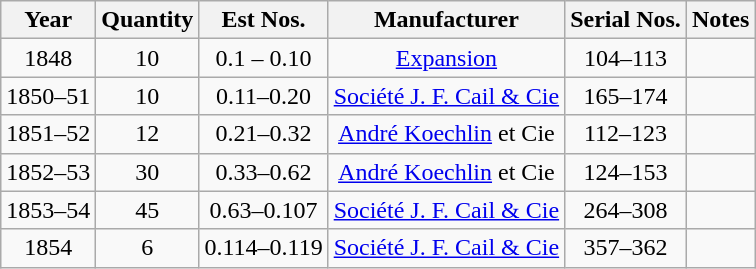<table class="wikitable sortable" style=text-align:center>
<tr>
<th>Year</th>
<th>Quantity</th>
<th>Est Nos.</th>
<th>Manufacturer</th>
<th>Serial Nos.</th>
<th>Notes</th>
</tr>
<tr>
<td>1848</td>
<td>10</td>
<td>0.1 – 0.10</td>
<td><a href='#'>Expansion</a></td>
<td>104–113</td>
<td align=left></td>
</tr>
<tr>
<td>1850–51</td>
<td>10</td>
<td>0.11–0.20</td>
<td><a href='#'>Société J. F. Cail & Cie</a></td>
<td>165–174</td>
<td align=left></td>
</tr>
<tr>
<td>1851–52</td>
<td>12</td>
<td>0.21–0.32</td>
<td><a href='#'>André Koechlin</a> et Cie</td>
<td>112–123</td>
<td align=left></td>
</tr>
<tr>
<td>1852–53</td>
<td>30</td>
<td>0.33–0.62</td>
<td><a href='#'>André Koechlin</a> et Cie</td>
<td>124–153</td>
<td align=left></td>
</tr>
<tr>
<td>1853–54</td>
<td>45</td>
<td>0.63–0.107</td>
<td><a href='#'>Société J. F. Cail & Cie</a></td>
<td>264–308</td>
<td align=left></td>
</tr>
<tr>
<td>1854</td>
<td>6</td>
<td>0.114–0.119</td>
<td><a href='#'>Société J. F. Cail & Cie</a></td>
<td>357–362</td>
<td align=left></td>
</tr>
</table>
